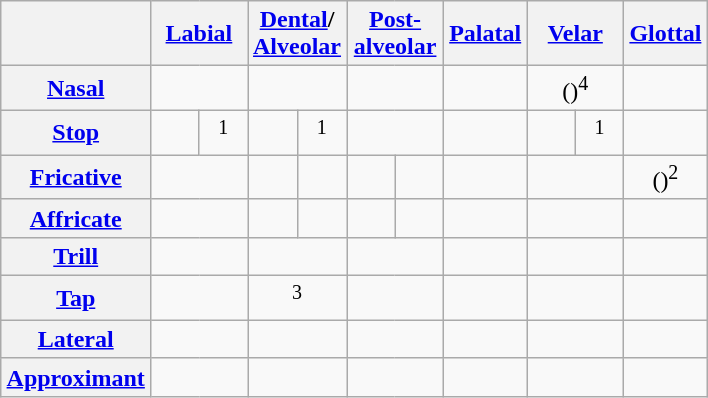<table class="wikitable" style="margin: 1em auto 1em auto; text-align: center;">
<tr>
<th></th>
<th colspan="2"><a href='#'>Labial</a></th>
<th colspan="2"><a href='#'>Dental</a>/<br><a href='#'>Alveolar</a></th>
<th colspan="2"><a href='#'>Post-<br>alveolar</a></th>
<th><a href='#'>Palatal</a></th>
<th colspan="2"><a href='#'>Velar</a></th>
<th><a href='#'>Glottal</a></th>
</tr>
<tr>
<th><a href='#'>Nasal</a></th>
<td colspan="2"></td>
<td colspan="2"></td>
<td colspan="2"></td>
<td></td>
<td colspan="2">()<sup>4</sup></td>
<td></td>
</tr>
<tr>
<th><a href='#'>Stop</a></th>
<td width="25px"></td>
<td width="25px"><sup>1</sup></td>
<td width="25px"></td>
<td width="25px"><sup>1</sup></td>
<td colspan="2"></td>
<td></td>
<td width="25px"></td>
<td width="25px"><sup>1</sup></td>
<td></td>
</tr>
<tr>
<th><a href='#'>Fricative</a></th>
<td colspan="2"></td>
<td width="25px"></td>
<td width="25px"></td>
<td width="25px"></td>
<td width="25px"></td>
<td></td>
<td colspan="2"></td>
<td>()<sup>2</sup></td>
</tr>
<tr>
<th><a href='#'>Affricate</a></th>
<td colspan="2"></td>
<td width="25px"></td>
<td width="25px"></td>
<td width="25px"></td>
<td width="25px"></td>
<td></td>
<td colspan="2"></td>
<td></td>
</tr>
<tr>
<th><a href='#'>Trill</a></th>
<td colspan="2"></td>
<td colspan="2"></td>
<td colspan="2"></td>
<td></td>
<td colspan="2"></td>
<td></td>
</tr>
<tr>
<th><a href='#'>Tap</a></th>
<td colspan="2"></td>
<td colspan="2"><sup>3</sup></td>
<td colspan="2"></td>
<td></td>
<td colspan="2"></td>
<td></td>
</tr>
<tr>
<th><a href='#'>Lateral</a></th>
<td colspan="2"></td>
<td colspan="2"></td>
<td colspan="2"></td>
<td></td>
<td colspan="2"></td>
<td></td>
</tr>
<tr>
<th><a href='#'>Approximant</a></th>
<td colspan="2"></td>
<td colspan="2"></td>
<td colspan="2"></td>
<td></td>
<td colspan="2"></td>
<td></td>
</tr>
</table>
